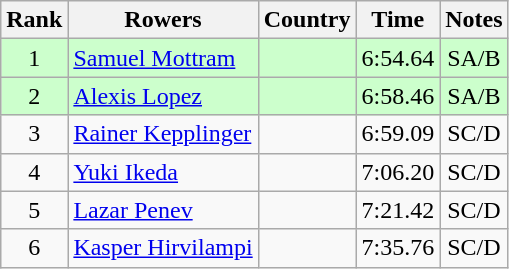<table class="wikitable" style="text-align:center">
<tr>
<th>Rank</th>
<th>Rowers</th>
<th>Country</th>
<th>Time</th>
<th>Notes</th>
</tr>
<tr bgcolor=ccffcc>
<td>1</td>
<td align="left"><a href='#'>Samuel Mottram</a></td>
<td align="left"></td>
<td>6:54.64</td>
<td>SA/B</td>
</tr>
<tr bgcolor=ccffcc>
<td>2</td>
<td align="left"><a href='#'>Alexis Lopez</a></td>
<td align="left"></td>
<td>6:58.46</td>
<td>SA/B</td>
</tr>
<tr>
<td>3</td>
<td align="left"><a href='#'>Rainer Kepplinger</a></td>
<td align="left"></td>
<td>6:59.09</td>
<td>SC/D</td>
</tr>
<tr>
<td>4</td>
<td align="left"><a href='#'>Yuki Ikeda</a></td>
<td align="left"></td>
<td>7:06.20</td>
<td>SC/D</td>
</tr>
<tr>
<td>5</td>
<td align="left"><a href='#'>Lazar Penev</a></td>
<td align="left"></td>
<td>7:21.42</td>
<td>SC/D</td>
</tr>
<tr>
<td>6</td>
<td align="left"><a href='#'>Kasper Hirvilampi</a></td>
<td align="left"></td>
<td>7:35.76</td>
<td>SC/D</td>
</tr>
</table>
